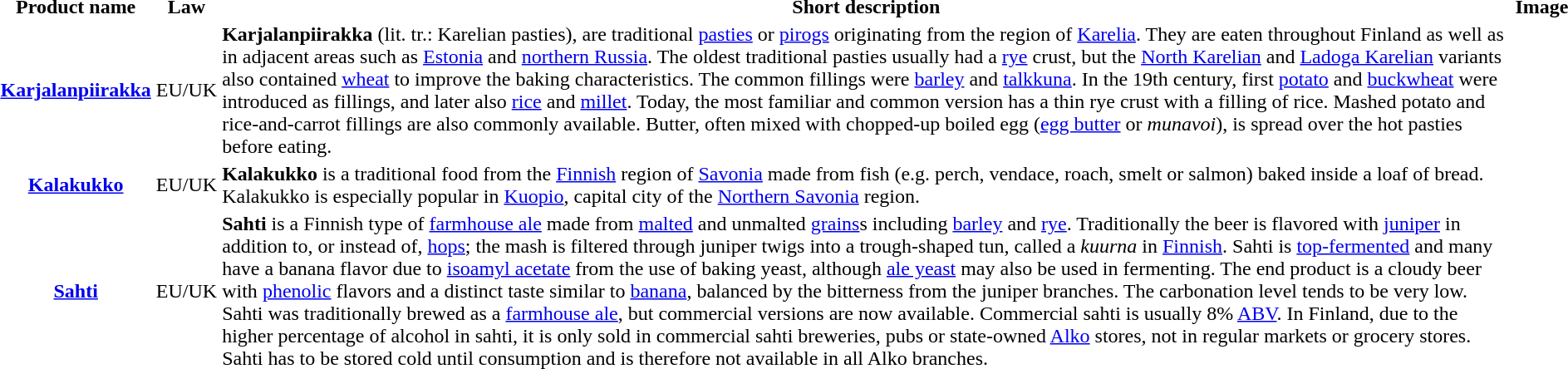<table>
<tr>
<th>Product name</th>
<th>Law</th>
<th>Short description</th>
<th>Image</th>
</tr>
<tr>
<th><a href='#'>Karjalanpiirakka</a></th>
<td>EU/UK</td>
<td><strong>Karjalanpiirakka</strong> (lit. tr.: Karelian pasties), are traditional <a href='#'>pasties</a> or <a href='#'>pirogs</a> originating from the region of <a href='#'>Karelia</a>. They are eaten throughout Finland as well as in adjacent areas such as <a href='#'>Estonia</a> and <a href='#'>northern Russia</a>. The oldest traditional pasties usually had a <a href='#'>rye</a> crust, but the <a href='#'>North Karelian</a> and <a href='#'>Ladoga Karelian</a> variants also contained <a href='#'>wheat</a> to improve the baking characteristics. The common fillings were <a href='#'>barley</a> and <a href='#'>talkkuna</a>. In the 19th century, first <a href='#'>potato</a> and <a href='#'>buckwheat</a> were introduced as fillings, and later also <a href='#'>rice</a> and <a href='#'>millet</a>. Today, the most familiar and common version has a thin rye crust with a filling of rice. Mashed potato and rice-and-carrot fillings are also commonly available. Butter, often mixed with chopped-up boiled egg (<a href='#'>egg butter</a> or <em>munavoi</em>), is spread over the hot pasties before eating.</td>
<td></td>
</tr>
<tr>
<th><a href='#'>Kalakukko</a></th>
<td>EU/UK</td>
<td><strong>Kalakukko</strong> is a traditional food from the <a href='#'>Finnish</a> region of <a href='#'>Savonia</a> made from fish (e.g. perch, vendace, roach, smelt or salmon) baked inside a loaf of bread. Kalakukko is especially popular in <a href='#'>Kuopio</a>, capital city of the <a href='#'>Northern Savonia</a> region.</td>
<td></td>
</tr>
<tr>
<th><a href='#'>Sahti</a></th>
<td>EU/UK</td>
<td><strong>Sahti</strong> is a Finnish type of <a href='#'>farmhouse ale</a> made from <a href='#'>malted</a> and unmalted <a href='#'>grains</a>s including <a href='#'>barley</a> and <a href='#'>rye</a>. Traditionally the beer is flavored with <a href='#'>juniper</a> in addition to, or instead of, <a href='#'>hops</a>; the mash is filtered through juniper twigs into a trough-shaped tun, called a <em>kuurna</em> in <a href='#'>Finnish</a>. Sahti is <a href='#'>top-fermented</a> and many have a banana flavor due to <a href='#'>isoamyl acetate</a> from the use of baking yeast, although <a href='#'>ale yeast</a> may also be used in fermenting. The end product is a cloudy beer with <a href='#'>phenolic</a> flavors and a distinct taste similar to <a href='#'>banana</a>, balanced by the bitterness from the juniper branches. The carbonation level tends to be very low. Sahti was traditionally brewed as a <a href='#'>farmhouse ale</a>, but commercial versions are now available. Commercial sahti is usually 8% <a href='#'>ABV</a>. In Finland, due to the higher percentage of alcohol in sahti, it is only sold in commercial sahti breweries, pubs or state-owned <a href='#'>Alko</a> stores, not in regular markets or grocery stores. Sahti has to be stored cold until consumption and is therefore not available in all Alko branches.</td>
<td></td>
</tr>
</table>
